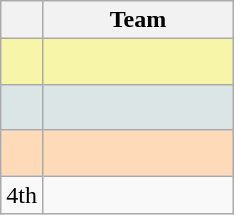<table class="wikitable" style="text-align:center">
<tr>
<th width=15></th>
<th width=120>Team</th>
</tr>
<tr bgcolor="#F7F6A8">
<td align="center" style="height:23px"></td>
<td align=left></td>
</tr>
<tr bgcolor="#DCE5E5">
<td align="center" style="height:23px"></td>
<td align=left></td>
</tr>
<tr bgcolor="#FFDAB9">
<td align="center" style="height:23px"></td>
<td align=left></td>
</tr>
<tr>
<td>4th</td>
<td align=left></td>
</tr>
</table>
